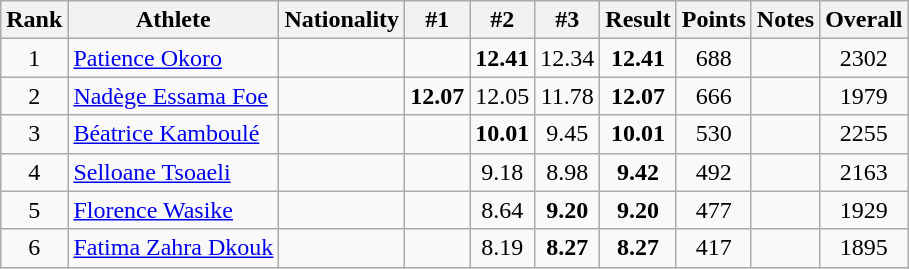<table class="wikitable sortable" style="text-align:center">
<tr>
<th>Rank</th>
<th>Athlete</th>
<th>Nationality</th>
<th>#1</th>
<th>#2</th>
<th>#3</th>
<th>Result</th>
<th>Points</th>
<th>Notes</th>
<th>Overall</th>
</tr>
<tr>
<td>1</td>
<td align=left><a href='#'>Patience Okoro</a></td>
<td align=left></td>
<td></td>
<td><strong>12.41</strong></td>
<td>12.34</td>
<td><strong>12.41</strong></td>
<td>688</td>
<td></td>
<td>2302</td>
</tr>
<tr>
<td>2</td>
<td align=left><a href='#'>Nadège Essama Foe</a></td>
<td align=left></td>
<td><strong>12.07</strong></td>
<td>12.05</td>
<td>11.78</td>
<td><strong>12.07</strong></td>
<td>666</td>
<td></td>
<td>1979</td>
</tr>
<tr>
<td>3</td>
<td align=left><a href='#'>Béatrice Kamboulé</a></td>
<td align=left></td>
<td></td>
<td><strong>10.01</strong></td>
<td>9.45</td>
<td><strong>10.01</strong></td>
<td>530</td>
<td></td>
<td>2255</td>
</tr>
<tr>
<td>4</td>
<td align=left><a href='#'>Selloane Tsoaeli</a></td>
<td align=left></td>
<td><strong></strong></td>
<td>9.18</td>
<td>8.98</td>
<td><strong>9.42</strong></td>
<td>492</td>
<td></td>
<td>2163</td>
</tr>
<tr>
<td>5</td>
<td align=left><a href='#'>Florence Wasike</a></td>
<td align=left></td>
<td></td>
<td>8.64</td>
<td><strong>9.20</strong></td>
<td><strong>9.20</strong></td>
<td>477</td>
<td></td>
<td>1929</td>
</tr>
<tr>
<td>6</td>
<td align=left><a href='#'>Fatima Zahra Dkouk</a></td>
<td align=left></td>
<td></td>
<td>8.19</td>
<td><strong>8.27</strong></td>
<td><strong>8.27</strong></td>
<td>417</td>
<td></td>
<td>1895</td>
</tr>
</table>
